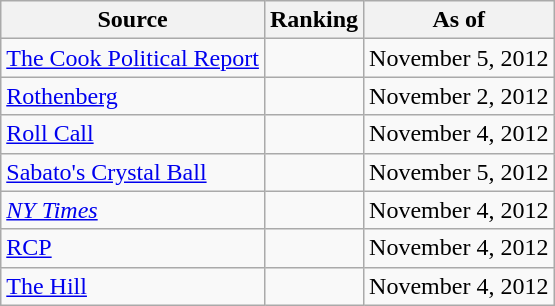<table class="wikitable" style="text-align:center">
<tr>
<th>Source</th>
<th>Ranking</th>
<th>As of</th>
</tr>
<tr>
<td align=left><a href='#'>The Cook Political Report</a></td>
<td></td>
<td>November 5, 2012</td>
</tr>
<tr>
<td align=left><a href='#'>Rothenberg</a></td>
<td></td>
<td>November 2, 2012</td>
</tr>
<tr>
<td align=left><a href='#'>Roll Call</a></td>
<td></td>
<td>November 4, 2012</td>
</tr>
<tr>
<td align=left><a href='#'>Sabato's Crystal Ball</a></td>
<td></td>
<td>November 5, 2012</td>
</tr>
<tr>
<td align=left><a href='#'><em>NY Times</em></a></td>
<td></td>
<td>November 4, 2012</td>
</tr>
<tr>
<td align="left"><a href='#'>RCP</a></td>
<td></td>
<td>November 4, 2012</td>
</tr>
<tr>
<td align=left><a href='#'>The Hill</a></td>
<td></td>
<td>November 4, 2012</td>
</tr>
</table>
